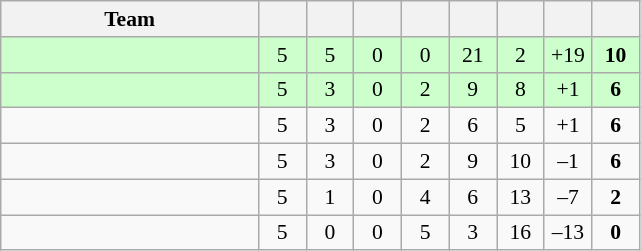<table class="wikitable" style="text-align: center; font-size: 90%;">
<tr>
<th width="165">Team</th>
<th width="25"></th>
<th width="25"></th>
<th width="25"></th>
<th width="25"></th>
<th width="25"></th>
<th width="25"></th>
<th width="25"></th>
<th width="25"></th>
</tr>
<tr style="background:#ccffcc">
<td style="text-align:left"></td>
<td>5</td>
<td>5</td>
<td>0</td>
<td>0</td>
<td>21</td>
<td>2</td>
<td>+19</td>
<td><strong>10</strong></td>
</tr>
<tr style="background:#ccffcc">
<td style="text-align:left"></td>
<td>5</td>
<td>3</td>
<td>0</td>
<td>2</td>
<td>9</td>
<td>8</td>
<td>+1</td>
<td><strong>6</strong></td>
</tr>
<tr>
<td style="text-align:left"></td>
<td>5</td>
<td>3</td>
<td>0</td>
<td>2</td>
<td>6</td>
<td>5</td>
<td>+1</td>
<td><strong>6</strong></td>
</tr>
<tr>
<td style="text-align:left"></td>
<td>5</td>
<td>3</td>
<td>0</td>
<td>2</td>
<td>9</td>
<td>10</td>
<td>–1</td>
<td><strong>6</strong></td>
</tr>
<tr>
<td style="text-align:left"></td>
<td>5</td>
<td>1</td>
<td>0</td>
<td>4</td>
<td>6</td>
<td>13</td>
<td>–7</td>
<td><strong>2</strong></td>
</tr>
<tr>
<td style="text-align:left"></td>
<td>5</td>
<td>0</td>
<td>0</td>
<td>5</td>
<td>3</td>
<td>16</td>
<td>–13</td>
<td><strong>0</strong></td>
</tr>
</table>
